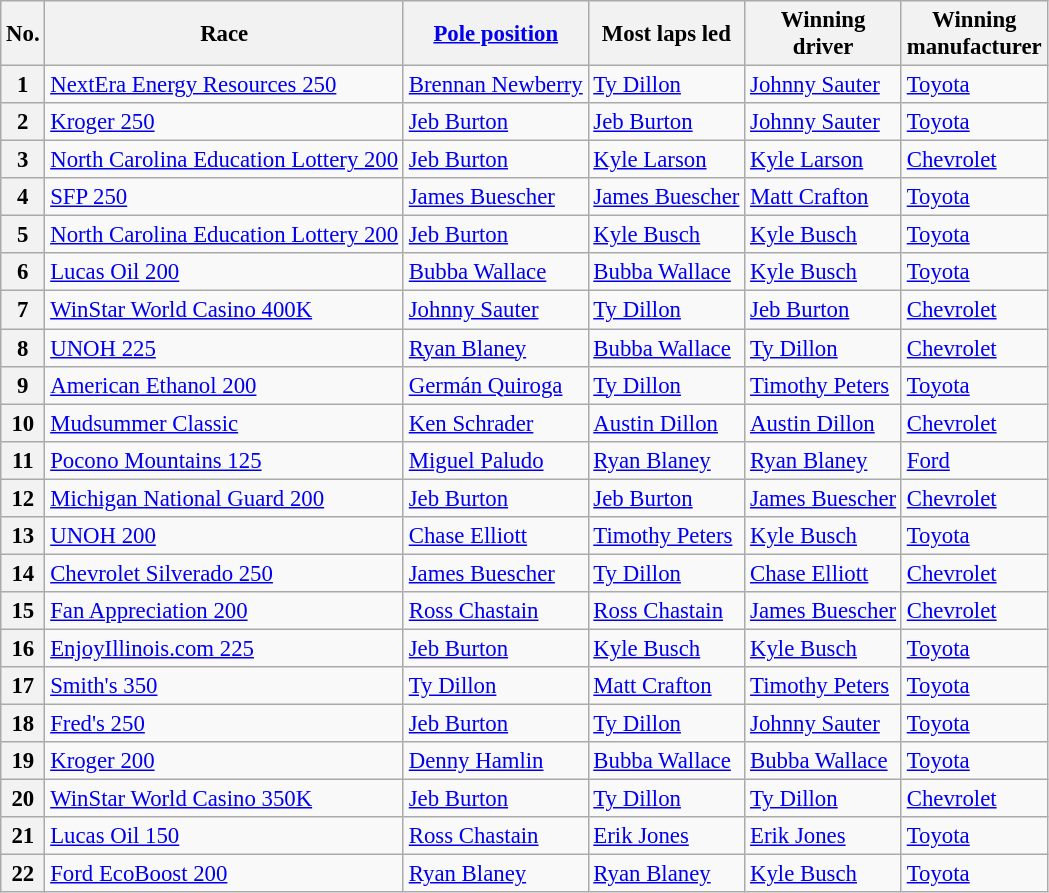<table class="wikitable sortable" style="font-size:95%">
<tr>
<th>No.</th>
<th>Race</th>
<th><a href='#'>Pole position</a></th>
<th>Most laps led</th>
<th>Winning<br>driver</th>
<th>Winning<br>manufacturer</th>
</tr>
<tr>
<th>1</th>
<td><a href='#'>NextEra Energy Resources 250</a></td>
<td><a href='#'>Brennan Newberry</a></td>
<td><a href='#'>Ty Dillon</a></td>
<td><a href='#'>Johnny Sauter</a></td>
<td><a href='#'>Toyota</a></td>
</tr>
<tr>
<th>2</th>
<td><a href='#'>Kroger 250</a></td>
<td><a href='#'>Jeb Burton</a></td>
<td><a href='#'>Jeb Burton</a></td>
<td><a href='#'>Johnny Sauter</a></td>
<td><a href='#'>Toyota</a></td>
</tr>
<tr>
<th>3</th>
<td><a href='#'>North Carolina Education Lottery 200</a></td>
<td><a href='#'>Jeb Burton</a></td>
<td><a href='#'>Kyle Larson</a></td>
<td><a href='#'>Kyle Larson</a></td>
<td><a href='#'>Chevrolet</a></td>
</tr>
<tr>
<th>4</th>
<td><a href='#'>SFP 250</a></td>
<td><a href='#'>James Buescher</a></td>
<td><a href='#'>James Buescher</a></td>
<td><a href='#'>Matt Crafton</a></td>
<td><a href='#'>Toyota</a></td>
</tr>
<tr>
<th>5</th>
<td><a href='#'>North Carolina Education Lottery 200</a></td>
<td><a href='#'>Jeb Burton</a></td>
<td><a href='#'>Kyle Busch</a></td>
<td><a href='#'>Kyle Busch</a></td>
<td><a href='#'>Toyota</a></td>
</tr>
<tr>
<th>6</th>
<td><a href='#'>Lucas Oil 200</a></td>
<td><a href='#'>Bubba Wallace</a></td>
<td><a href='#'>Bubba Wallace</a></td>
<td><a href='#'>Kyle Busch</a></td>
<td><a href='#'>Toyota</a></td>
</tr>
<tr>
<th>7</th>
<td><a href='#'>WinStar World Casino 400K</a></td>
<td><a href='#'>Johnny Sauter</a></td>
<td><a href='#'>Ty Dillon</a></td>
<td><a href='#'>Jeb Burton</a></td>
<td><a href='#'>Chevrolet</a></td>
</tr>
<tr>
<th>8</th>
<td><a href='#'>UNOH 225</a></td>
<td><a href='#'>Ryan Blaney</a></td>
<td><a href='#'>Bubba Wallace</a></td>
<td><a href='#'>Ty Dillon</a></td>
<td><a href='#'>Chevrolet</a></td>
</tr>
<tr>
<th>9</th>
<td><a href='#'>American Ethanol 200</a></td>
<td><a href='#'>Germán Quiroga</a></td>
<td><a href='#'>Ty Dillon</a></td>
<td><a href='#'>Timothy Peters</a></td>
<td><a href='#'>Toyota</a></td>
</tr>
<tr>
<th>10</th>
<td><a href='#'>Mudsummer Classic</a></td>
<td><a href='#'>Ken Schrader</a></td>
<td><a href='#'>Austin Dillon</a></td>
<td><a href='#'>Austin Dillon</a></td>
<td><a href='#'>Chevrolet</a></td>
</tr>
<tr>
<th>11</th>
<td><a href='#'>Pocono Mountains 125</a></td>
<td><a href='#'>Miguel Paludo</a></td>
<td><a href='#'>Ryan Blaney</a></td>
<td><a href='#'>Ryan Blaney</a></td>
<td><a href='#'>Ford</a></td>
</tr>
<tr>
<th>12</th>
<td><a href='#'>Michigan National Guard 200</a></td>
<td><a href='#'>Jeb Burton</a></td>
<td><a href='#'>Jeb Burton</a></td>
<td><a href='#'>James Buescher</a></td>
<td><a href='#'>Chevrolet</a></td>
</tr>
<tr>
<th>13</th>
<td><a href='#'>UNOH 200</a></td>
<td><a href='#'>Chase Elliott</a></td>
<td><a href='#'>Timothy Peters</a></td>
<td><a href='#'>Kyle Busch</a></td>
<td><a href='#'>Toyota</a></td>
</tr>
<tr>
<th>14</th>
<td><a href='#'>Chevrolet Silverado 250</a></td>
<td><a href='#'>James Buescher</a></td>
<td><a href='#'>Ty Dillon</a></td>
<td><a href='#'>Chase Elliott</a></td>
<td><a href='#'>Chevrolet</a></td>
</tr>
<tr>
<th>15</th>
<td><a href='#'>Fan Appreciation 200</a></td>
<td><a href='#'>Ross Chastain</a></td>
<td><a href='#'>Ross Chastain</a></td>
<td><a href='#'>James Buescher</a></td>
<td><a href='#'>Chevrolet</a></td>
</tr>
<tr>
<th>16</th>
<td><a href='#'>EnjoyIllinois.com 225</a></td>
<td><a href='#'>Jeb Burton</a></td>
<td><a href='#'>Kyle Busch</a></td>
<td><a href='#'>Kyle Busch</a></td>
<td><a href='#'>Toyota</a></td>
</tr>
<tr>
<th>17</th>
<td><a href='#'>Smith's 350</a></td>
<td><a href='#'>Ty Dillon</a></td>
<td><a href='#'>Matt Crafton</a></td>
<td><a href='#'>Timothy Peters</a></td>
<td><a href='#'>Toyota</a></td>
</tr>
<tr>
<th>18</th>
<td><a href='#'>Fred's 250</a></td>
<td><a href='#'>Jeb Burton</a></td>
<td><a href='#'>Ty Dillon</a></td>
<td><a href='#'>Johnny Sauter</a></td>
<td><a href='#'>Toyota</a></td>
</tr>
<tr>
<th>19</th>
<td><a href='#'>Kroger 200</a></td>
<td><a href='#'>Denny Hamlin</a></td>
<td><a href='#'>Bubba Wallace</a></td>
<td><a href='#'>Bubba Wallace</a></td>
<td><a href='#'>Toyota</a></td>
</tr>
<tr>
<th>20</th>
<td><a href='#'>WinStar World Casino 350K</a></td>
<td><a href='#'>Jeb Burton</a></td>
<td><a href='#'>Ty Dillon</a></td>
<td><a href='#'>Ty Dillon</a></td>
<td><a href='#'>Chevrolet</a></td>
</tr>
<tr>
<th>21</th>
<td><a href='#'>Lucas Oil 150</a></td>
<td><a href='#'>Ross Chastain</a></td>
<td><a href='#'>Erik Jones</a></td>
<td><a href='#'>Erik Jones</a></td>
<td><a href='#'>Toyota</a></td>
</tr>
<tr>
<th>22</th>
<td><a href='#'>Ford EcoBoost 200</a></td>
<td><a href='#'>Ryan Blaney</a></td>
<td><a href='#'>Ryan Blaney</a></td>
<td><a href='#'>Kyle Busch</a></td>
<td><a href='#'>Toyota</a></td>
</tr>
</table>
